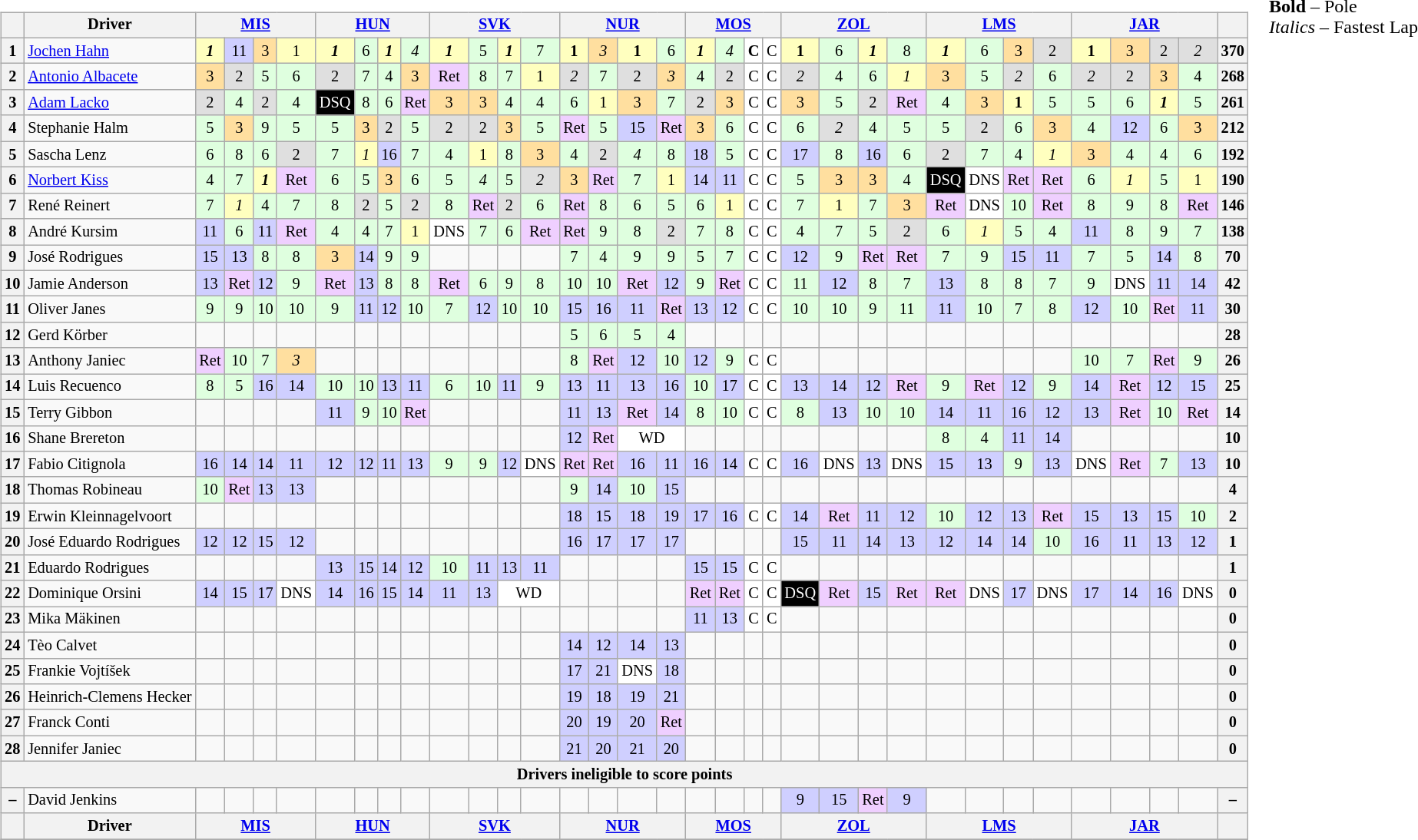<table>
<tr>
<td valign="top"><br><table align=left| class="wikitable" style="font-size: 85%; text-align: center">
<tr valign="top">
<th valign=middle></th>
<th valign=middle>Driver</th>
<th colspan="4"><a href='#'>MIS</a><br></th>
<th colspan="4"><a href='#'>HUN</a><br></th>
<th colspan="4"><a href='#'>SVK</a><br></th>
<th colspan="4"><a href='#'>NUR</a><br></th>
<th colspan="4"><a href='#'>MOS</a><br></th>
<th colspan="4"><a href='#'>ZOL</a><br></th>
<th colspan="4"><a href='#'>LMS</a><br></th>
<th colspan="4"><a href='#'>JAR</a><br></th>
<th valign=middle></th>
</tr>
<tr>
<th>1</th>
<td align=left> <a href='#'>Jochen Hahn</a></td>
<td style="background:#ffffbf;"><strong><em>1</em></strong></td>
<td style="background:#cfcfff;">11</td>
<td style="background:#ffdf9f;">3</td>
<td style="background:#ffffbf;">1</td>
<td style="background:#ffffbf;"><strong><em>1</em></strong></td>
<td style="background:#dfffdf;">6</td>
<td style="background:#ffffbf;"><strong><em>1</em></strong></td>
<td style="background:#dfffdf;"><em>4</em></td>
<td style="background:#ffffbf;"><strong><em>1</em></strong></td>
<td style="background:#dfffdf;">5</td>
<td style="background:#ffffbf;"><strong><em>1</em></strong></td>
<td style="background:#dfffdf;">7</td>
<td style="background:#ffffbf;"><strong>1</strong></td>
<td style="background:#ffdf9f;"><em>3</em></td>
<td style="background:#ffffbf;"><strong>1</strong></td>
<td style="background:#dfffdf;">6</td>
<td style="background:#ffffbf;"><strong><em>1</em></strong></td>
<td style="background:#dfffdf;"><em>4</em></td>
<td style="background:#ffffff;"><strong>C</strong></td>
<td style="background:#ffffff;">C</td>
<td style="background:#ffffbf;"><strong>1</strong></td>
<td style="background:#dfffdf;">6</td>
<td style="background:#ffffbf;"><strong><em>1</em></strong></td>
<td style="background:#dfffdf;">8</td>
<td style="background:#ffffbf;"><strong><em>1</em></strong></td>
<td style="background:#dfffdf;">6</td>
<td style="background:#ffdf9f;">3</td>
<td style="background:#dfdfdf;">2</td>
<td style="background:#ffffbf;"><strong>1</strong></td>
<td style="background:#ffdf9f;">3</td>
<td style="background:#dfdfdf;">2</td>
<td style="background:#dfdfdf;"><em>2</em></td>
<th>370</th>
</tr>
<tr>
<th>2</th>
<td align=left> <a href='#'>Antonio Albacete</a></td>
<td style="background:#ffdf9f;">3</td>
<td style="background:#dfdfdf;">2</td>
<td style="background:#dfffdf;">5</td>
<td style="background:#dfffdf;">6</td>
<td style="background:#dfdfdf;">2</td>
<td style="background:#dfffdf;">7</td>
<td style="background:#dfffdf;">4</td>
<td style="background:#ffdf9f;">3</td>
<td style="background:#efcfff;">Ret</td>
<td style="background:#dfffdf;">8</td>
<td style="background:#dfffdf;">7</td>
<td style="background:#ffffbf;">1</td>
<td style="background:#dfdfdf;"><em>2</em></td>
<td style="background:#dfffdf;">7</td>
<td style="background:#dfdfdf;">2</td>
<td style="background:#ffdf9f;"><em>3</em></td>
<td style="background:#dfffdf;">4</td>
<td style="background:#dfdfdf;">2</td>
<td style="background:#ffffff;">C</td>
<td style="background:#ffffff;">C</td>
<td style="background:#dfdfdf;"><em>2</em></td>
<td style="background:#dfffdf;">4</td>
<td style="background:#dfffdf;">6</td>
<td style="background:#ffffbf;"><em>1</em></td>
<td style="background:#ffdf9f;">3</td>
<td style="background:#dfffdf;">5</td>
<td style="background:#dfdfdf;"><em>2</em></td>
<td style="background:#dfffdf;">6</td>
<td style="background:#dfdfdf;"><em>2</em></td>
<td style="background:#dfdfdf;">2</td>
<td style="background:#ffdf9f;">3</td>
<td style="background:#dfffdf;">4</td>
<th>268</th>
</tr>
<tr>
<th>3</th>
<td align=left> <a href='#'>Adam Lacko</a></td>
<td style="background:#dfdfdf;">2</td>
<td style="background:#dfffdf;">4</td>
<td style="background:#dfdfdf;">2</td>
<td style="background:#dfffdf;">4</td>
<td style="background:#000000; color:white;">DSQ</td>
<td style="background:#dfffdf;">8</td>
<td style="background:#dfffdf;">6</td>
<td style="background:#efcfff;">Ret</td>
<td style="background:#ffdf9f;">3</td>
<td style="background:#ffdf9f;">3</td>
<td style="background:#dfffdf;">4</td>
<td style="background:#dfffdf;">4</td>
<td style="background:#dfffdf;">6</td>
<td style="background:#ffffbf;">1</td>
<td style="background:#ffdf9f;">3</td>
<td style="background:#dfffdf;">7</td>
<td style="background:#dfdfdf;">2</td>
<td style="background:#ffdf9f;">3</td>
<td style="background:#ffffff;">C</td>
<td style="background:#ffffff;">C</td>
<td style="background:#ffdf9f;">3</td>
<td style="background:#dfffdf;">5</td>
<td style="background:#dfdfdf;">2</td>
<td style="background:#efcfff;">Ret</td>
<td style="background:#dfffdf;">4</td>
<td style="background:#ffdf9f;">3</td>
<td style="background:#ffffbf;"><strong>1</strong></td>
<td style="background:#dfffdf;">5</td>
<td style="background:#dfffdf;">5</td>
<td style="background:#dfffdf;">6</td>
<td style="background:#ffffbf;"><strong><em>1</em></strong></td>
<td style="background:#dfffdf;">5</td>
<th>261</th>
</tr>
<tr>
<th>4</th>
<td align=left> Stephanie Halm</td>
<td style="background:#dfffdf;">5</td>
<td style="background:#ffdf9f;">3</td>
<td style="background:#dfffdf;">9</td>
<td style="background:#dfffdf;">5</td>
<td style="background:#dfffdf;">5</td>
<td style="background:#ffdf9f;">3</td>
<td style="background:#dfdfdf;">2</td>
<td style="background:#dfffdf;">5</td>
<td style="background:#dfdfdf;">2</td>
<td style="background:#dfdfdf;">2</td>
<td style="background:#ffdf9f;">3</td>
<td style="background:#dfffdf;">5</td>
<td style="background:#efcfff;">Ret</td>
<td style="background:#dfffdf;">5</td>
<td style="background:#cfcfff;">15</td>
<td style="background:#efcfff;">Ret</td>
<td style="background:#ffdf9f;">3</td>
<td style="background:#dfffdf;">6</td>
<td style="background:#ffffff;">C</td>
<td style="background:#ffffff;">C</td>
<td style="background:#dfffdf;">6</td>
<td style="background:#dfdfdf;"><em>2</em></td>
<td style="background:#dfffdf;">4</td>
<td style="background:#dfffdf;">5</td>
<td style="background:#dfffdf;">5</td>
<td style="background:#dfdfdf;">2</td>
<td style="background:#dfffdf;">6</td>
<td style="background:#ffdf9f;">3</td>
<td style="background:#dfffdf;">4</td>
<td style="background:#cfcfff;">12</td>
<td style="background:#dfffdf;">6</td>
<td style="background:#ffdf9f;">3</td>
<th>212</th>
</tr>
<tr>
<th>5</th>
<td align=left> Sascha Lenz</td>
<td style="background:#dfffdf;">6</td>
<td style="background:#dfffdf;">8</td>
<td style="background:#dfffdf;">6</td>
<td style="background:#dfdfdf;">2</td>
<td style="background:#dfffdf;">7</td>
<td style="background:#ffffbf;"><em>1</em></td>
<td style="background:#cfcfff;">16</td>
<td style="background:#dfffdf;">7</td>
<td style="background:#dfffdf;">4</td>
<td style="background:#ffffbf;">1</td>
<td style="background:#dfffdf;">8</td>
<td style="background:#ffdf9f;">3</td>
<td style="background:#dfffdf;">4</td>
<td style="background:#dfdfdf;">2</td>
<td style="background:#dfffdf;"><em>4</em></td>
<td style="background:#dfffdf;">8</td>
<td style="background:#cfcfff;">18</td>
<td style="background:#dfffdf;">5</td>
<td style="background:#ffffff;">C</td>
<td style="background:#ffffff;">C</td>
<td style="background:#cfcfff;">17</td>
<td style="background:#dfffdf;">8</td>
<td style="background:#cfcfff;">16</td>
<td style="background:#dfffdf;">6</td>
<td style="background:#dfdfdf;">2</td>
<td style="background:#dfffdf;">7</td>
<td style="background:#dfffdf;">4</td>
<td style="background:#ffffbf;"><em>1</em></td>
<td style="background:#ffdf9f;">3</td>
<td style="background:#dfffdf;">4</td>
<td style="background:#dfffdf;">4</td>
<td style="background:#dfffdf;">6</td>
<th>192</th>
</tr>
<tr>
<th>6</th>
<td align=left> <a href='#'>Norbert Kiss</a></td>
<td style="background:#dfffdf;">4</td>
<td style="background:#dfffdf;">7</td>
<td style="background:#ffffbf;"><strong><em>1</em></strong></td>
<td style="background:#efcfff;">Ret</td>
<td style="background:#dfffdf;">6</td>
<td style="background:#dfffdf;">5</td>
<td style="background:#ffdf9f;">3</td>
<td style="background:#dfffdf;">6</td>
<td style="background:#dfffdf;">5</td>
<td style="background:#dfffdf;"><em>4</em></td>
<td style="background:#dfffdf;">5</td>
<td style="background:#dfdfdf;"><em>2</em></td>
<td style="background:#ffdf9f;">3</td>
<td style="background:#efcfff;">Ret</td>
<td style="background:#dfffdf;">7</td>
<td style="background:#ffffbf;">1</td>
<td style="background:#cfcfff;">14</td>
<td style="background:#cfcfff;">11</td>
<td style="background:#ffffff;">C</td>
<td style="background:#ffffff;">C</td>
<td style="background:#dfffdf;">5</td>
<td style="background:#ffdf9f;">3</td>
<td style="background:#ffdf9f;">3</td>
<td style="background:#dfffdf;">4</td>
<td style="background:#000000; color:white;">DSQ</td>
<td style="background:#ffffff;">DNS</td>
<td style="background:#efcfff;">Ret</td>
<td style="background:#efcfff;">Ret</td>
<td style="background:#dfffdf;">6</td>
<td style="background:#ffffbf;"><em>1</em></td>
<td style="background:#dfffdf;">5</td>
<td style="background:#ffffbf;">1</td>
<th>190</th>
</tr>
<tr>
<th>7</th>
<td align=left> René Reinert</td>
<td style="background:#dfffdf;">7</td>
<td style="background:#ffffbf;"><em>1</em></td>
<td style="background:#dfffdf;">4</td>
<td style="background:#dfffdf;">7</td>
<td style="background:#dfffdf;">8</td>
<td style="background:#dfdfdf;">2</td>
<td style="background:#dfffdf;">5</td>
<td style="background:#dfdfdf;">2</td>
<td style="background:#dfffdf;">8</td>
<td style="background:#efcfff;">Ret</td>
<td style="background:#dfdfdf;">2</td>
<td style="background:#dfffdf;">6</td>
<td style="background:#efcfff;">Ret</td>
<td style="background:#dfffdf;">8</td>
<td style="background:#dfffdf;">6</td>
<td style="background:#dfffdf;">5</td>
<td style="background:#dfffdf;">6</td>
<td style="background:#ffffbf;">1</td>
<td style="background:#ffffff;">C</td>
<td style="background:#ffffff;">C</td>
<td style="background:#dfffdf;">7</td>
<td style="background:#ffffbf;">1</td>
<td style="background:#dfffdf;">7</td>
<td style="background:#ffdf9f;">3</td>
<td style="background:#efcfff;">Ret</td>
<td style="background:#ffffff;">DNS</td>
<td style="background:#dfffdf;">10</td>
<td style="background:#efcfff;">Ret</td>
<td style="background:#dfffdf;">8</td>
<td style="background:#dfffdf;">9</td>
<td style="background:#dfffdf;">8</td>
<td style="background:#efcfff;">Ret</td>
<th>146</th>
</tr>
<tr>
<th>8</th>
<td align=left> André Kursim</td>
<td style="background:#cfcfff;">11</td>
<td style="background:#dfffdf;">6</td>
<td style="background:#cfcfff;">11</td>
<td style="background:#efcfff;">Ret</td>
<td style="background:#dfffdf;">4</td>
<td style="background:#dfffdf;">4</td>
<td style="background:#dfffdf;">7</td>
<td style="background:#ffffbf;">1</td>
<td style="background:#ffffff;">DNS</td>
<td style="background:#dfffdf;">7</td>
<td style="background:#dfffdf;">6</td>
<td style="background:#efcfff;">Ret</td>
<td style="background:#efcfff;">Ret</td>
<td style="background:#dfffdf;">9</td>
<td style="background:#dfffdf;">8</td>
<td style="background:#dfdfdf;">2</td>
<td style="background:#dfffdf;">7</td>
<td style="background:#dfffdf;">8</td>
<td style="background:#ffffff;">C</td>
<td style="background:#ffffff;">C</td>
<td style="background:#dfffdf;">4</td>
<td style="background:#dfffdf;">7</td>
<td style="background:#dfffdf;">5</td>
<td style="background:#dfdfdf;">2</td>
<td style="background:#dfffdf;">6</td>
<td style="background:#ffffbf;"><em>1</em></td>
<td style="background:#dfffdf;">5</td>
<td style="background:#dfffdf;">4</td>
<td style="background:#cfcfff;">11</td>
<td style="background:#dfffdf;">8</td>
<td style="background:#dfffdf;">9</td>
<td style="background:#dfffdf;">7</td>
<th>138</th>
</tr>
<tr>
<th>9</th>
<td align=left> José Rodrigues</td>
<td style="background:#cfcfff;">15</td>
<td style="background:#cfcfff;">13</td>
<td style="background:#dfffdf;">8</td>
<td style="background:#dfffdf;">8</td>
<td style="background:#ffdf9f;">3</td>
<td style="background:#cfcfff;">14</td>
<td style="background:#dfffdf;">9</td>
<td style="background:#dfffdf;">9</td>
<td></td>
<td></td>
<td></td>
<td></td>
<td style="background:#dfffdf;">7</td>
<td style="background:#dfffdf;">4</td>
<td style="background:#dfffdf;">9</td>
<td style="background:#dfffdf;">9</td>
<td style="background:#dfffdf;">5</td>
<td style="background:#dfffdf;">7</td>
<td style="background:#ffffff;">C</td>
<td style="background:#ffffff;">C</td>
<td style="background:#cfcfff;">12</td>
<td style="background:#dfffdf;">9</td>
<td style="background:#efcfff;">Ret</td>
<td style="background:#efcfff;">Ret</td>
<td style="background:#dfffdf;">7</td>
<td style="background:#dfffdf;">9</td>
<td style="background:#cfcfff;">15</td>
<td style="background:#cfcfff;">11</td>
<td style="background:#dfffdf;">7</td>
<td style="background:#dfffdf;">5</td>
<td style="background:#cfcfff;">14</td>
<td style="background:#dfffdf;">8</td>
<th>70</th>
</tr>
<tr>
<th>10</th>
<td align=left> Jamie Anderson</td>
<td style="background:#cfcfff;">13</td>
<td style="background:#efcfff;">Ret</td>
<td style="background:#cfcfff;">12</td>
<td style="background:#dfffdf;">9</td>
<td style="background:#efcfff;">Ret</td>
<td style="background:#cfcfff;">13</td>
<td style="background:#dfffdf;">8</td>
<td style="background:#dfffdf;">8</td>
<td style="background:#efcfff;">Ret</td>
<td style="background:#dfffdf;">6</td>
<td style="background:#dfffdf;">9</td>
<td style="background:#dfffdf;">8</td>
<td style="background:#dfffdf;">10</td>
<td style="background:#dfffdf;">10</td>
<td style="background:#efcfff;">Ret</td>
<td style="background:#cfcfff;">12</td>
<td style="background:#dfffdf;">9</td>
<td style="background:#efcfff;">Ret</td>
<td style="background:#ffffff;">C</td>
<td style="background:#ffffff;">C</td>
<td style="background:#dfffdf;">11</td>
<td style="background:#cfcfff;">12</td>
<td style="background:#dfffdf;">8</td>
<td style="background:#dfffdf;">7</td>
<td style="background:#cfcfff;">13</td>
<td style="background:#dfffdf;">8</td>
<td style="background:#dfffdf;">8</td>
<td style="background:#dfffdf;">7</td>
<td style="background:#dfffdf;">9</td>
<td style="background:#ffffff;">DNS</td>
<td style="background:#cfcfff;">11</td>
<td style="background:#cfcfff;">14</td>
<th>42</th>
</tr>
<tr>
<th>11</th>
<td align=left> Oliver Janes</td>
<td style="background:#dfffdf;">9</td>
<td style="background:#dfffdf;">9</td>
<td style="background:#dfffdf;">10</td>
<td style="background:#dfffdf;">10</td>
<td style="background:#dfffdf;">9</td>
<td style="background:#cfcfff;">11</td>
<td style="background:#cfcfff;">12</td>
<td style="background:#dfffdf;">10</td>
<td style="background:#dfffdf;">7</td>
<td style="background:#cfcfff;">12</td>
<td style="background:#dfffdf;">10</td>
<td style="background:#dfffdf;">10</td>
<td style="background:#cfcfff;">15</td>
<td style="background:#cfcfff;">16</td>
<td style="background:#cfcfff;">11</td>
<td style="background:#efcfff;">Ret</td>
<td style="background:#cfcfff;">13</td>
<td style="background:#cfcfff;">12</td>
<td style="background:#ffffff;">C</td>
<td style="background:#ffffff;">C</td>
<td style="background:#dfffdf;">10</td>
<td style="background:#dfffdf;">10</td>
<td style="background:#dfffdf;">9</td>
<td style="background:#dfffdf;">11</td>
<td style="background:#cfcfff;">11</td>
<td style="background:#dfffdf;">10</td>
<td style="background:#dfffdf;">7</td>
<td style="background:#dfffdf;">8</td>
<td style="background:#cfcfff;">12</td>
<td style="background:#dfffdf;">10</td>
<td style="background:#efcfff;">Ret</td>
<td style="background:#cfcfff;">11</td>
<th>30</th>
</tr>
<tr>
<th>12</th>
<td align=left> Gerd Körber</td>
<td></td>
<td></td>
<td></td>
<td></td>
<td></td>
<td></td>
<td></td>
<td></td>
<td></td>
<td></td>
<td></td>
<td></td>
<td style="background:#dfffdf;">5</td>
<td style="background:#dfffdf;">6</td>
<td style="background:#dfffdf;">5</td>
<td style="background:#dfffdf;">4</td>
<td></td>
<td></td>
<td></td>
<td></td>
<td></td>
<td></td>
<td></td>
<td></td>
<td></td>
<td></td>
<td></td>
<td></td>
<td></td>
<td></td>
<td></td>
<td></td>
<th>28</th>
</tr>
<tr>
<th>13</th>
<td align=left> Anthony Janiec</td>
<td style="background:#efcfff;">Ret</td>
<td style="background:#dfffdf;">10</td>
<td style="background:#dfffdf;">7</td>
<td style="background:#ffdf9f;"><em>3</em></td>
<td></td>
<td></td>
<td></td>
<td></td>
<td></td>
<td></td>
<td></td>
<td></td>
<td style="background:#dfffdf;">8</td>
<td style="background:#efcfff;">Ret</td>
<td style="background:#cfcfff;">12</td>
<td style="background:#dfffdf;">10</td>
<td style="background:#cfcfff;">12</td>
<td style="background:#dfffdf;">9</td>
<td style="background:#ffffff;">C</td>
<td style="background:#ffffff;">C</td>
<td></td>
<td></td>
<td></td>
<td></td>
<td></td>
<td></td>
<td></td>
<td></td>
<td style="background:#dfffdf;">10</td>
<td style="background:#dfffdf;">7</td>
<td style="background:#efcfff;">Ret</td>
<td style="background:#dfffdf;">9</td>
<th>26</th>
</tr>
<tr>
<th>14</th>
<td align=left> Luis Recuenco</td>
<td style="background:#dfffdf;">8</td>
<td style="background:#dfffdf;">5</td>
<td style="background:#cfcfff;">16</td>
<td style="background:#cfcfff;">14</td>
<td style="background:#dfffdf;">10</td>
<td style="background:#dfffdf;">10</td>
<td style="background:#cfcfff;">13</td>
<td style="background:#cfcfff;">11</td>
<td style="background:#dfffdf;">6</td>
<td style="background:#dfffdf;">10</td>
<td style="background:#cfcfff;">11</td>
<td style="background:#dfffdf;">9</td>
<td style="background:#cfcfff;">13</td>
<td style="background:#cfcfff;">11</td>
<td style="background:#cfcfff;">13</td>
<td style="background:#cfcfff;">16</td>
<td style="background:#dfffdf;">10</td>
<td style="background:#cfcfff;">17</td>
<td style="background:#ffffff;">C</td>
<td style="background:#ffffff;">C</td>
<td style="background:#cfcfff;">13</td>
<td style="background:#cfcfff;">14</td>
<td style="background:#cfcfff;">12</td>
<td style="background:#efcfff;">Ret</td>
<td style="background:#dfffdf;">9</td>
<td style="background:#efcfff;">Ret</td>
<td style="background:#cfcfff;">12</td>
<td style="background:#dfffdf;">9</td>
<td style="background:#cfcfff;">14</td>
<td style="background:#efcfff;">Ret</td>
<td style="background:#cfcfff;">12</td>
<td style="background:#cfcfff;">15</td>
<th>25</th>
</tr>
<tr>
<th>15</th>
<td align=left> Terry Gibbon</td>
<td></td>
<td></td>
<td></td>
<td></td>
<td style="background:#cfcfff;">11</td>
<td style="background:#dfffdf;">9</td>
<td style="background:#dfffdf;">10</td>
<td style="background:#efcfff;">Ret</td>
<td></td>
<td></td>
<td></td>
<td></td>
<td style="background:#cfcfff;">11</td>
<td style="background:#cfcfff;">13</td>
<td style="background:#efcfff;">Ret</td>
<td style="background:#cfcfff;">14</td>
<td style="background:#dfffdf;">8</td>
<td style="background:#dfffdf;">10</td>
<td style="background:#ffffff;">C</td>
<td style="background:#ffffff;">C</td>
<td style="background:#dfffdf;">8</td>
<td style="background:#cfcfff;">13</td>
<td style="background:#dfffdf;">10</td>
<td style="background:#dfffdf;">10</td>
<td style="background:#cfcfff;">14</td>
<td style="background:#cfcfff;">11</td>
<td style="background:#cfcfff;">16</td>
<td style="background:#cfcfff;">12</td>
<td style="background:#cfcfff;">13</td>
<td style="background:#efcfff;">Ret</td>
<td style="background:#dfffdf;">10</td>
<td style="background:#efcfff;">Ret</td>
<th>14</th>
</tr>
<tr>
<th>16</th>
<td align=left> Shane Brereton</td>
<td></td>
<td></td>
<td></td>
<td></td>
<td></td>
<td></td>
<td></td>
<td></td>
<td></td>
<td></td>
<td></td>
<td></td>
<td style="background:#cfcfff;">12</td>
<td style="background:#efcfff;">Ret</td>
<td colspan=2 style="background:#ffffff;">WD</td>
<td></td>
<td></td>
<td></td>
<td></td>
<td></td>
<td></td>
<td></td>
<td></td>
<td style="background:#dfffdf;">8</td>
<td style="background:#dfffdf;">4</td>
<td style="background:#cfcfff;">11</td>
<td style="background:#cfcfff;">14</td>
<td></td>
<td></td>
<td></td>
<td></td>
<th>10</th>
</tr>
<tr>
<th>17</th>
<td align=left> Fabio Citignola</td>
<td style="background:#cfcfff;">16</td>
<td style="background:#cfcfff;">14</td>
<td style="background:#cfcfff;">14</td>
<td style="background:#cfcfff;">11</td>
<td style="background:#cfcfff;">12</td>
<td style="background:#cfcfff;">12</td>
<td style="background:#cfcfff;">11</td>
<td style="background:#cfcfff;">13</td>
<td style="background:#dfffdf;">9</td>
<td style="background:#dfffdf;">9</td>
<td style="background:#cfcfff;">12</td>
<td style="background:#ffffff;">DNS</td>
<td style="background:#efcfff;">Ret</td>
<td style="background:#efcfff;">Ret</td>
<td style="background:#cfcfff;">16</td>
<td style="background:#cfcfff;">11</td>
<td style="background:#cfcfff;">16</td>
<td style="background:#cfcfff;">14</td>
<td style="background:#ffffff;">C</td>
<td style="background:#ffffff;">C</td>
<td style="background:#cfcfff;">16</td>
<td style="background:#ffffff;">DNS</td>
<td style="background:#cfcfff;">13</td>
<td style="background:#ffffff;">DNS</td>
<td style="background:#cfcfff;">15</td>
<td style="background:#cfcfff;">13</td>
<td style="background:#dfffdf;">9</td>
<td style="background:#cfcfff;">13</td>
<td style="background:#ffffff;">DNS</td>
<td style="background:#efcfff;">Ret</td>
<td style="background:#dfffdf;">7</td>
<td style="background:#cfcfff;">13</td>
<th>10</th>
</tr>
<tr>
<th>18</th>
<td align=left> Thomas Robineau</td>
<td style="background:#dfffdf;">10</td>
<td style="background:#efcfff;">Ret</td>
<td style="background:#cfcfff;">13</td>
<td style="background:#cfcfff;">13</td>
<td></td>
<td></td>
<td></td>
<td></td>
<td></td>
<td></td>
<td></td>
<td></td>
<td style="background:#dfffdf;">9</td>
<td style="background:#cfcfff;">14</td>
<td style="background:#dfffdf;">10</td>
<td style="background:#cfcfff;">15</td>
<td></td>
<td></td>
<td></td>
<td></td>
<td></td>
<td></td>
<td></td>
<td></td>
<td></td>
<td></td>
<td></td>
<td></td>
<td></td>
<td></td>
<td></td>
<td></td>
<th>4</th>
</tr>
<tr>
<th>19</th>
<td align=left> Erwin Kleinnagelvoort</td>
<td></td>
<td></td>
<td></td>
<td></td>
<td></td>
<td></td>
<td></td>
<td></td>
<td></td>
<td></td>
<td></td>
<td></td>
<td style="background:#cfcfff;">18</td>
<td style="background:#cfcfff;">15</td>
<td style="background:#cfcfff;">18</td>
<td style="background:#cfcfff;">19</td>
<td style="background:#cfcfff;">17</td>
<td style="background:#cfcfff;">16</td>
<td style="background:#ffffff;">C</td>
<td style="background:#ffffff;">C</td>
<td style="background:#cfcfff;">14</td>
<td style="background:#efcfff;">Ret</td>
<td style="background:#cfcfff;">11</td>
<td style="background:#cfcfff;">12</td>
<td style="background:#dfffdf;">10</td>
<td style="background:#cfcfff;">12</td>
<td style="background:#cfcfff;">13</td>
<td style="background:#efcfff;">Ret</td>
<td style="background:#cfcfff;">15</td>
<td style="background:#cfcfff;">13</td>
<td style="background:#cfcfff;">15</td>
<td style="background:#dfffdf;">10</td>
<th>2</th>
</tr>
<tr>
<th>20</th>
<td align=left> José Eduardo Rodrigues</td>
<td style="background:#cfcfff;">12</td>
<td style="background:#cfcfff;">12</td>
<td style="background:#cfcfff;">15</td>
<td style="background:#cfcfff;">12</td>
<td></td>
<td></td>
<td></td>
<td></td>
<td></td>
<td></td>
<td></td>
<td></td>
<td style="background:#cfcfff;">16</td>
<td style="background:#cfcfff;">17</td>
<td style="background:#cfcfff;">17</td>
<td style="background:#cfcfff;">17</td>
<td></td>
<td></td>
<td></td>
<td></td>
<td style="background:#cfcfff;">15</td>
<td style="background:#cfcfff;">11</td>
<td style="background:#cfcfff;">14</td>
<td style="background:#cfcfff;">13</td>
<td style="background:#cfcfff;">12</td>
<td style="background:#cfcfff;">14</td>
<td style="background:#cfcfff;">14</td>
<td style="background:#dfffdf;">10</td>
<td style="background:#cfcfff;">16</td>
<td style="background:#cfcfff;">11</td>
<td style="background:#cfcfff;">13</td>
<td style="background:#cfcfff;">12</td>
<th>1</th>
</tr>
<tr>
<th>21</th>
<td align=left> Eduardo Rodrigues</td>
<td></td>
<td></td>
<td></td>
<td></td>
<td style="background:#cfcfff;">13</td>
<td style="background:#cfcfff;">15</td>
<td style="background:#cfcfff;">14</td>
<td style="background:#cfcfff;">12</td>
<td style="background:#dfffdf;">10</td>
<td style="background:#cfcfff;">11</td>
<td style="background:#cfcfff;">13</td>
<td style="background:#cfcfff;">11</td>
<td></td>
<td></td>
<td></td>
<td></td>
<td style="background:#cfcfff;">15</td>
<td style="background:#cfcfff;">15</td>
<td style="background:#ffffff;">C</td>
<td style="background:#ffffff;">C</td>
<td></td>
<td></td>
<td></td>
<td></td>
<td></td>
<td></td>
<td></td>
<td></td>
<td></td>
<td></td>
<td></td>
<td></td>
<th>1</th>
</tr>
<tr>
<th>22</th>
<td align=left> Dominique Orsini</td>
<td style="background:#cfcfff;">14</td>
<td style="background:#cfcfff;">15</td>
<td style="background:#cfcfff;">17</td>
<td style="background:#ffffff;">DNS</td>
<td style="background:#cfcfff;">14</td>
<td style="background:#cfcfff;">16</td>
<td style="background:#cfcfff;">15</td>
<td style="background:#cfcfff;">14</td>
<td style="background:#cfcfff;">11</td>
<td style="background:#cfcfff;">13</td>
<td colspan=2 style="background:#ffffff;">WD</td>
<td></td>
<td></td>
<td></td>
<td></td>
<td style="background:#efcfff;">Ret</td>
<td style="background:#efcfff;">Ret</td>
<td style="background:#ffffff;">C</td>
<td style="background:#ffffff;">C</td>
<td style="background:#000000; color:white;">DSQ</td>
<td style="background:#efcfff;">Ret</td>
<td style="background:#cfcfff;">15</td>
<td style="background:#efcfff;">Ret</td>
<td style="background:#efcfff;">Ret</td>
<td style="background:#ffffff;">DNS</td>
<td style="background:#cfcfff;">17</td>
<td style="background:#ffffff;">DNS</td>
<td style="background:#cfcfff;">17</td>
<td style="background:#cfcfff;">14</td>
<td style="background:#cfcfff;">16</td>
<td style="background:#ffffff;">DNS</td>
<th>0</th>
</tr>
<tr>
<th>23</th>
<td align=left> Mika Mäkinen</td>
<td></td>
<td></td>
<td></td>
<td></td>
<td></td>
<td></td>
<td></td>
<td></td>
<td></td>
<td></td>
<td></td>
<td></td>
<td></td>
<td></td>
<td></td>
<td></td>
<td style="background:#cfcfff;">11</td>
<td style="background:#cfcfff;">13</td>
<td style="background:#ffffff;">C</td>
<td style="background:#ffffff;">C</td>
<td></td>
<td></td>
<td></td>
<td></td>
<td></td>
<td></td>
<td></td>
<td></td>
<td></td>
<td></td>
<td></td>
<td></td>
<th>0</th>
</tr>
<tr>
<th>24</th>
<td align=left> Tèo Calvet</td>
<td></td>
<td></td>
<td></td>
<td></td>
<td></td>
<td></td>
<td></td>
<td></td>
<td></td>
<td></td>
<td></td>
<td></td>
<td style="background:#cfcfff;">14</td>
<td style="background:#cfcfff;">12</td>
<td style="background:#cfcfff;">14</td>
<td style="background:#cfcfff;">13</td>
<td></td>
<td></td>
<td></td>
<td></td>
<td></td>
<td></td>
<td></td>
<td></td>
<td></td>
<td></td>
<td></td>
<td></td>
<td></td>
<td></td>
<td></td>
<td></td>
<th>0</th>
</tr>
<tr>
<th>25</th>
<td align=left> Frankie Vojtíšek</td>
<td></td>
<td></td>
<td></td>
<td></td>
<td></td>
<td></td>
<td></td>
<td></td>
<td></td>
<td></td>
<td></td>
<td></td>
<td style="background:#cfcfff;">17</td>
<td style="background:#cfcfff;">21</td>
<td style="background:#ffffff;">DNS</td>
<td style="background:#cfcfff;">18</td>
<td></td>
<td></td>
<td></td>
<td></td>
<td></td>
<td></td>
<td></td>
<td></td>
<td></td>
<td></td>
<td></td>
<td></td>
<td></td>
<td></td>
<td></td>
<td></td>
<th>0</th>
</tr>
<tr>
<th>26</th>
<td align=left> Heinrich-Clemens Hecker</td>
<td></td>
<td></td>
<td></td>
<td></td>
<td></td>
<td></td>
<td></td>
<td></td>
<td></td>
<td></td>
<td></td>
<td></td>
<td style="background:#cfcfff;">19</td>
<td style="background:#cfcfff;">18</td>
<td style="background:#cfcfff;">19</td>
<td style="background:#cfcfff;">21</td>
<td></td>
<td></td>
<td></td>
<td></td>
<td></td>
<td></td>
<td></td>
<td></td>
<td></td>
<td></td>
<td></td>
<td></td>
<td></td>
<td></td>
<td></td>
<td></td>
<th>0</th>
</tr>
<tr>
<th>27</th>
<td align=left> Franck Conti</td>
<td></td>
<td></td>
<td></td>
<td></td>
<td></td>
<td></td>
<td></td>
<td></td>
<td></td>
<td></td>
<td></td>
<td></td>
<td style="background:#cfcfff;">20</td>
<td style="background:#cfcfff;">19</td>
<td style="background:#cfcfff;">20</td>
<td style="background:#efcfff;">Ret</td>
<td></td>
<td></td>
<td></td>
<td></td>
<td></td>
<td></td>
<td></td>
<td></td>
<td></td>
<td></td>
<td></td>
<td></td>
<td></td>
<td></td>
<td></td>
<td></td>
<th>0</th>
</tr>
<tr>
<th>28</th>
<td align=left> Jennifer Janiec</td>
<td></td>
<td></td>
<td></td>
<td></td>
<td></td>
<td></td>
<td></td>
<td></td>
<td></td>
<td></td>
<td></td>
<td></td>
<td style="background:#cfcfff;">21</td>
<td style="background:#cfcfff;">20</td>
<td style="background:#cfcfff;">21</td>
<td style="background:#cfcfff;">20</td>
<td></td>
<td></td>
<td></td>
<td></td>
<td></td>
<td></td>
<td></td>
<td></td>
<td></td>
<td></td>
<td></td>
<td></td>
<td></td>
<td></td>
<td></td>
<td></td>
<th>0</th>
</tr>
<tr>
<th colspan=35>Drivers ineligible to score points</th>
</tr>
<tr>
<th>–</th>
<td align=left> David Jenkins</td>
<td></td>
<td></td>
<td></td>
<td></td>
<td></td>
<td></td>
<td></td>
<td></td>
<td></td>
<td></td>
<td></td>
<td></td>
<td></td>
<td></td>
<td></td>
<td></td>
<td></td>
<td></td>
<td></td>
<td></td>
<td style="background:#cfcfff;">9</td>
<td style="background:#cfcfff;">15</td>
<td style="background:#efcfff;">Ret</td>
<td style="background:#cfcfff;">9</td>
<td></td>
<td></td>
<td></td>
<td></td>
<td></td>
<td></td>
<td></td>
<td></td>
<th>–</th>
</tr>
<tr>
<th valign=middle></th>
<th valign=middle>Driver</th>
<th colspan="4"><a href='#'>MIS</a><br></th>
<th colspan="4"><a href='#'>HUN</a><br></th>
<th colspan="4"><a href='#'>SVK</a><br></th>
<th colspan="4"><a href='#'>NUR</a><br></th>
<th colspan="4"><a href='#'>MOS</a><br></th>
<th colspan="4"><a href='#'>ZOL</a><br></th>
<th colspan="4"><a href='#'>LMS</a><br></th>
<th colspan="4"><a href='#'>JAR</a><br></th>
<th valign=middle></th>
</tr>
<tr>
</tr>
</table>
</td>
<td valign="top"><br>
<span><strong>Bold</strong> – Pole<br>
<em>Italics</em> – Fastest Lap</span></td>
</tr>
</table>
